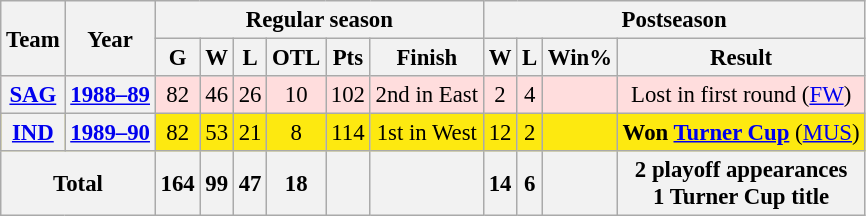<table class="wikitable" style="font-size:95%; text-align:center;">
<tr>
<th rowspan="2">Team</th>
<th rowspan="2">Year</th>
<th colspan="6">Regular season</th>
<th colspan="4">Postseason</th>
</tr>
<tr>
<th>G</th>
<th>W</th>
<th>L</th>
<th>OTL</th>
<th>Pts</th>
<th>Finish</th>
<th>W</th>
<th>L</th>
<th>Win%</th>
<th>Result</th>
</tr>
<tr style="background:#fdd;">
<th><a href='#'>SAG</a></th>
<th><a href='#'>1988–89</a></th>
<td>82</td>
<td>46</td>
<td>26</td>
<td>10</td>
<td>102</td>
<td>2nd in East</td>
<td>2</td>
<td>4</td>
<td></td>
<td>Lost in first round (<a href='#'>FW</a>)</td>
</tr>
<tr style="background:#FDE910;">
<th><a href='#'>IND</a></th>
<th><a href='#'>1989–90</a></th>
<td>82</td>
<td>53</td>
<td>21</td>
<td>8</td>
<td>114</td>
<td>1st in West</td>
<td>12</td>
<td>2</td>
<td></td>
<td><strong>Won <a href='#'>Turner Cup</a></strong> (<a href='#'>MUS</a>)</td>
</tr>
<tr>
<th colspan="2">Total</th>
<th>164</th>
<th>99</th>
<th>47</th>
<th>18</th>
<th> </th>
<th> </th>
<th>14</th>
<th>6</th>
<th></th>
<th>2 playoff appearances<br>1 Turner Cup title</th>
</tr>
</table>
